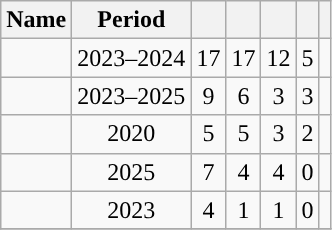<table class="wikitable sortable" style="text-align:center">
<tr>
<th scope="col">Name</th>
<th scope="col">Period</th>
<th scope="col"></th>
<th scope="col"></th>
<th scope="col"></th>
<th scope="col"></th>
<th scope="col"></th>
</tr>
<tr>
<td></td>
<td>2023–2024</td>
<td>17</td>
<td>17</td>
<td>12</td>
<td>5</td>
<td></td>
</tr>
<tr>
<td></td>
<td>2023–2025</td>
<td>9</td>
<td>6</td>
<td>3</td>
<td>3</td>
<td></td>
</tr>
<tr>
<td></td>
<td>2020</td>
<td>5</td>
<td>5</td>
<td>3</td>
<td>2</td>
<td></td>
</tr>
<tr>
<td></td>
<td>2025</td>
<td>7</td>
<td>4</td>
<td>4</td>
<td>0</td>
<td></td>
</tr>
<tr>
<td></td>
<td>2023</td>
<td>4</td>
<td>1</td>
<td>1</td>
<td>0</td>
<td></td>
</tr>
<tr>
</tr>
</table>
